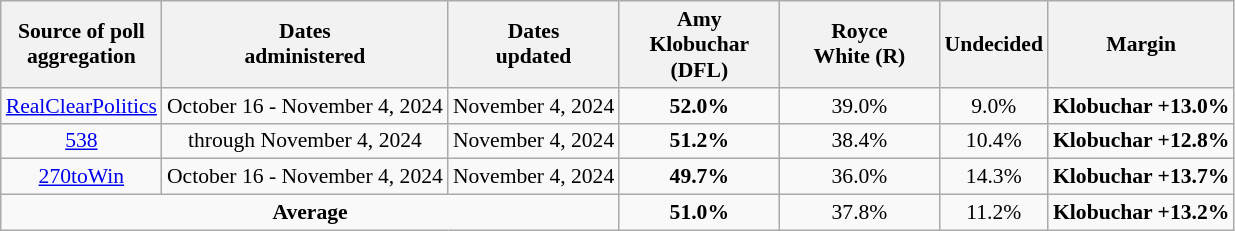<table class="wikitable sortable" style="text-align:center;font-size:90%;line-height:17px">
<tr>
<th>Source of poll<br>aggregation</th>
<th>Dates<br>administered</th>
<th>Dates<br>updated</th>
<th style="width:100px;">Amy<br>Klobuchar (DFL)</th>
<th style="width:100px;">Royce<br>White (R)</th>
<th>Undecided<br></th>
<th>Margin</th>
</tr>
<tr>
<td><a href='#'>RealClearPolitics</a></td>
<td>October 16 - November 4, 2024</td>
<td>November 4, 2024</td>
<td><strong>52.0%</strong></td>
<td>39.0%</td>
<td>9.0%</td>
<td><strong>Klobuchar +13.0%</strong></td>
</tr>
<tr>
<td><a href='#'>538</a></td>
<td>through November 4, 2024</td>
<td>November 4, 2024</td>
<td><strong>51.2%</strong></td>
<td>38.4%</td>
<td>10.4%</td>
<td><strong>Klobuchar +12.8%</strong></td>
</tr>
<tr>
<td><a href='#'>270toWin</a></td>
<td>October 16 - November 4, 2024</td>
<td>November 4, 2024</td>
<td><strong>49.7%</strong></td>
<td>36.0%</td>
<td>14.3%</td>
<td><strong>Klobuchar +13.7%</strong></td>
</tr>
<tr>
<td colspan="3"><strong>Average</strong></td>
<td><strong>51.0%</strong></td>
<td>37.8%</td>
<td>11.2%</td>
<td><strong>Klobuchar +13.2%</strong></td>
</tr>
</table>
